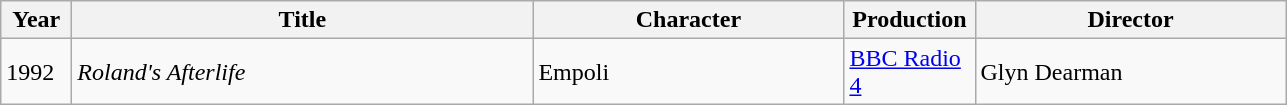<table class="wikitable">
<tr>
<th scope="col" width="40">Year</th>
<th scope="col" width="300">Title</th>
<th scope="col" width="200">Character</th>
<th scope="col" width="80">Production</th>
<th scope="col" width="200">Director</th>
</tr>
<tr>
<td>1992</td>
<td><em>Roland's Afterlife</em></td>
<td>Empoli</td>
<td><a href='#'>BBC Radio 4</a></td>
<td>Glyn Dearman</td>
</tr>
</table>
